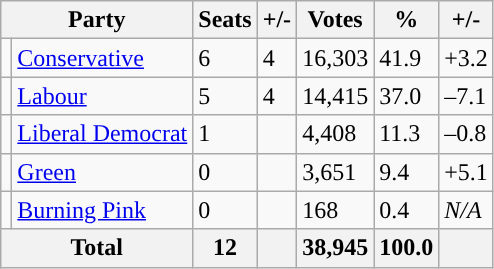<table class="wikitable sortable">
<tr>
<th colspan="2">Party</th>
<th>Seats</th>
<th>+/-</th>
<th>Votes</th>
<th>%</th>
<th>+/-</th>
</tr>
<tr>
<td style="background-color: "></td>
<td><a href='#'>Conservative</a></td>
<td>6</td>
<td> 4</td>
<td>16,303</td>
<td>41.9</td>
<td><span>+3.2</span></td>
</tr>
<tr>
<td style="background-color: "></td>
<td><a href='#'>Labour</a></td>
<td>5</td>
<td> 4</td>
<td>14,415</td>
<td>37.0</td>
<td><span>–7.1</span></td>
</tr>
<tr>
<td style="background-color: "></td>
<td><a href='#'>Liberal Democrat</a></td>
<td>1</td>
<td></td>
<td>4,408</td>
<td>11.3</td>
<td><span>–0.8</span></td>
</tr>
<tr>
<td style="background-color: "></td>
<td><a href='#'>Green</a></td>
<td>0</td>
<td></td>
<td>3,651</td>
<td>9.4</td>
<td><span>+5.1</span></td>
</tr>
<tr>
<td style="background-color: "></td>
<td><a href='#'>Burning Pink</a></td>
<td>0</td>
<td></td>
<td>168</td>
<td>0.4</td>
<td><span><em>N/A</em></span></td>
</tr>
<tr>
<th colspan="2"><strong>Total</strong></th>
<th>12</th>
<th></th>
<th>38,945</th>
<th>100.0</th>
<th></th>
</tr>
</table>
